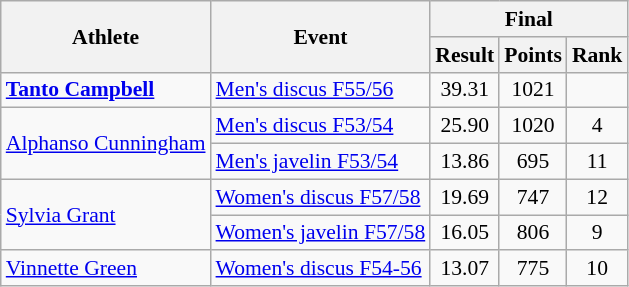<table class=wikitable style="font-size:90%">
<tr>
<th rowspan="2">Athlete</th>
<th rowspan="2">Event</th>
<th colspan="3">Final</th>
</tr>
<tr>
<th>Result</th>
<th>Points</th>
<th>Rank</th>
</tr>
<tr>
<td><strong><a href='#'>Tanto Campbell</a></strong></td>
<td><a href='#'>Men's discus F55/56</a></td>
<td align="center">39.31</td>
<td align="center">1021</td>
<td align="center"></td>
</tr>
<tr>
<td rowspan="2"><a href='#'>Alphanso Cunningham</a></td>
<td><a href='#'>Men's discus F53/54</a></td>
<td align="center">25.90</td>
<td align="center">1020</td>
<td align="center">4</td>
</tr>
<tr>
<td><a href='#'>Men's javelin F53/54</a></td>
<td align="center">13.86</td>
<td align="center">695</td>
<td align="center">11</td>
</tr>
<tr>
<td rowspan="2"><a href='#'>Sylvia Grant</a></td>
<td><a href='#'>Women's discus F57/58</a></td>
<td align="center">19.69</td>
<td align="center">747</td>
<td align="center">12</td>
</tr>
<tr>
<td><a href='#'>Women's javelin F57/58</a></td>
<td align="center">16.05</td>
<td align="center">806</td>
<td align="center">9</td>
</tr>
<tr>
<td><a href='#'>Vinnette Green</a></td>
<td><a href='#'>Women's discus F54-56</a></td>
<td align="center">13.07</td>
<td align="center">775</td>
<td align="center">10</td>
</tr>
</table>
